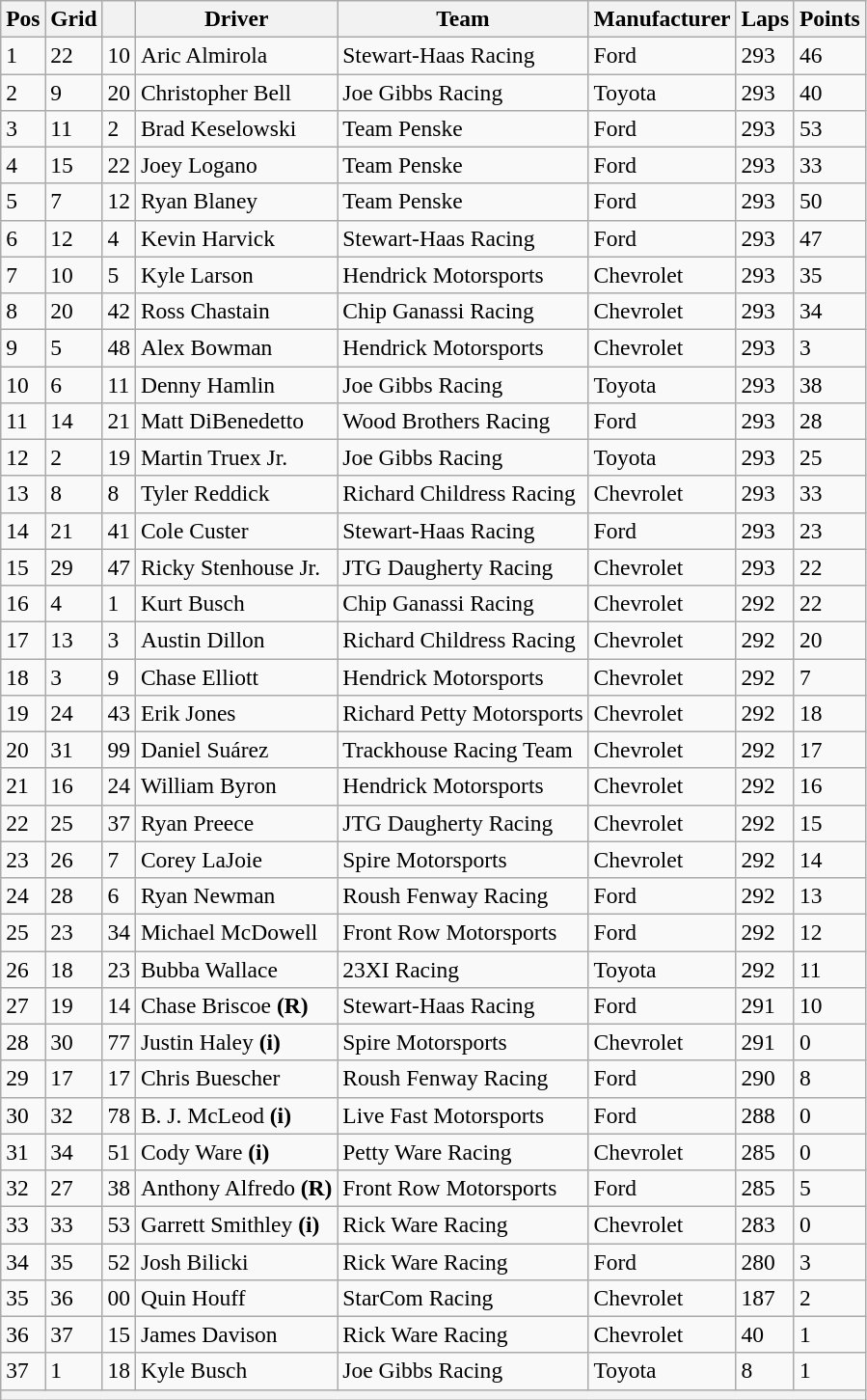<table class="wikitable" style="font-size:98%">
<tr>
<th>Pos</th>
<th>Grid</th>
<th></th>
<th>Driver</th>
<th>Team</th>
<th>Manufacturer</th>
<th>Laps</th>
<th>Points</th>
</tr>
<tr>
<td>1</td>
<td>22</td>
<td>10</td>
<td>Aric Almirola</td>
<td>Stewart-Haas Racing</td>
<td>Ford</td>
<td>293</td>
<td>46</td>
</tr>
<tr>
<td>2</td>
<td>9</td>
<td>20</td>
<td>Christopher Bell</td>
<td>Joe Gibbs Racing</td>
<td>Toyota</td>
<td>293</td>
<td>40</td>
</tr>
<tr>
<td>3</td>
<td>11</td>
<td>2</td>
<td>Brad Keselowski</td>
<td>Team Penske</td>
<td>Ford</td>
<td>293</td>
<td>53</td>
</tr>
<tr>
<td>4</td>
<td>15</td>
<td>22</td>
<td>Joey Logano</td>
<td>Team Penske</td>
<td>Ford</td>
<td>293</td>
<td>33</td>
</tr>
<tr>
<td>5</td>
<td>7</td>
<td>12</td>
<td>Ryan Blaney</td>
<td>Team Penske</td>
<td>Ford</td>
<td>293</td>
<td>50</td>
</tr>
<tr>
<td>6</td>
<td>12</td>
<td>4</td>
<td>Kevin Harvick</td>
<td>Stewart-Haas Racing</td>
<td>Ford</td>
<td>293</td>
<td>47</td>
</tr>
<tr>
<td>7</td>
<td>10</td>
<td>5</td>
<td>Kyle Larson</td>
<td>Hendrick Motorsports</td>
<td>Chevrolet</td>
<td>293</td>
<td>35</td>
</tr>
<tr>
<td>8</td>
<td>20</td>
<td>42</td>
<td>Ross Chastain</td>
<td>Chip Ganassi Racing</td>
<td>Chevrolet</td>
<td>293</td>
<td>34</td>
</tr>
<tr>
<td>9</td>
<td>5</td>
<td>48</td>
<td>Alex Bowman</td>
<td>Hendrick Motorsports</td>
<td>Chevrolet</td>
<td>293</td>
<td>3</td>
</tr>
<tr>
<td>10</td>
<td>6</td>
<td>11</td>
<td>Denny Hamlin</td>
<td>Joe Gibbs Racing</td>
<td>Toyota</td>
<td>293</td>
<td>38</td>
</tr>
<tr>
<td>11</td>
<td>14</td>
<td>21</td>
<td>Matt DiBenedetto</td>
<td>Wood Brothers Racing</td>
<td>Ford</td>
<td>293</td>
<td>28</td>
</tr>
<tr>
<td>12</td>
<td>2</td>
<td>19</td>
<td>Martin Truex Jr.</td>
<td>Joe Gibbs Racing</td>
<td>Toyota</td>
<td>293</td>
<td>25</td>
</tr>
<tr>
<td>13</td>
<td>8</td>
<td>8</td>
<td>Tyler Reddick</td>
<td>Richard Childress Racing</td>
<td>Chevrolet</td>
<td>293</td>
<td>33</td>
</tr>
<tr>
<td>14</td>
<td>21</td>
<td>41</td>
<td>Cole Custer</td>
<td>Stewart-Haas Racing</td>
<td>Ford</td>
<td>293</td>
<td>23</td>
</tr>
<tr>
<td>15</td>
<td>29</td>
<td>47</td>
<td>Ricky Stenhouse Jr.</td>
<td>JTG Daugherty Racing</td>
<td>Chevrolet</td>
<td>293</td>
<td>22</td>
</tr>
<tr>
<td>16</td>
<td>4</td>
<td>1</td>
<td>Kurt Busch</td>
<td>Chip Ganassi Racing</td>
<td>Chevrolet</td>
<td>292</td>
<td>22</td>
</tr>
<tr>
<td>17</td>
<td>13</td>
<td>3</td>
<td>Austin Dillon</td>
<td>Richard Childress Racing</td>
<td>Chevrolet</td>
<td>292</td>
<td>20</td>
</tr>
<tr>
<td>18</td>
<td>3</td>
<td>9</td>
<td>Chase Elliott</td>
<td>Hendrick Motorsports</td>
<td>Chevrolet</td>
<td>292</td>
<td>7</td>
</tr>
<tr>
<td>19</td>
<td>24</td>
<td>43</td>
<td>Erik Jones</td>
<td>Richard Petty Motorsports</td>
<td>Chevrolet</td>
<td>292</td>
<td>18</td>
</tr>
<tr>
<td>20</td>
<td>31</td>
<td>99</td>
<td>Daniel Suárez</td>
<td>Trackhouse Racing Team</td>
<td>Chevrolet</td>
<td>292</td>
<td>17</td>
</tr>
<tr>
<td>21</td>
<td>16</td>
<td>24</td>
<td>William Byron</td>
<td>Hendrick Motorsports</td>
<td>Chevrolet</td>
<td>292</td>
<td>16</td>
</tr>
<tr>
<td>22</td>
<td>25</td>
<td>37</td>
<td>Ryan Preece</td>
<td>JTG Daugherty Racing</td>
<td>Chevrolet</td>
<td>292</td>
<td>15</td>
</tr>
<tr>
<td>23</td>
<td>26</td>
<td>7</td>
<td>Corey LaJoie</td>
<td>Spire Motorsports</td>
<td>Chevrolet</td>
<td>292</td>
<td>14</td>
</tr>
<tr>
<td>24</td>
<td>28</td>
<td>6</td>
<td>Ryan Newman</td>
<td>Roush Fenway Racing</td>
<td>Ford</td>
<td>292</td>
<td>13</td>
</tr>
<tr>
<td>25</td>
<td>23</td>
<td>34</td>
<td>Michael McDowell</td>
<td>Front Row Motorsports</td>
<td>Ford</td>
<td>292</td>
<td>12</td>
</tr>
<tr>
<td>26</td>
<td>18</td>
<td>23</td>
<td>Bubba Wallace</td>
<td>23XI Racing</td>
<td>Toyota</td>
<td>292</td>
<td>11</td>
</tr>
<tr>
<td>27</td>
<td>19</td>
<td>14</td>
<td>Chase Briscoe <strong>(R)</strong></td>
<td>Stewart-Haas Racing</td>
<td>Ford</td>
<td>291</td>
<td>10</td>
</tr>
<tr>
<td>28</td>
<td>30</td>
<td>77</td>
<td>Justin Haley <strong>(i)</strong></td>
<td>Spire Motorsports</td>
<td>Chevrolet</td>
<td>291</td>
<td>0</td>
</tr>
<tr>
<td>29</td>
<td>17</td>
<td>17</td>
<td>Chris Buescher</td>
<td>Roush Fenway Racing</td>
<td>Ford</td>
<td>290</td>
<td>8</td>
</tr>
<tr>
<td>30</td>
<td>32</td>
<td>78</td>
<td>B. J. McLeod <strong>(i)</strong></td>
<td>Live Fast Motorsports</td>
<td>Ford</td>
<td>288</td>
<td>0</td>
</tr>
<tr>
<td>31</td>
<td>34</td>
<td>51</td>
<td>Cody Ware <strong>(i)</strong></td>
<td>Petty Ware Racing</td>
<td>Chevrolet</td>
<td>285</td>
<td>0</td>
</tr>
<tr>
<td>32</td>
<td>27</td>
<td>38</td>
<td>Anthony Alfredo <strong>(R)</strong></td>
<td>Front Row Motorsports</td>
<td>Ford</td>
<td>285</td>
<td>5</td>
</tr>
<tr>
<td>33</td>
<td>33</td>
<td>53</td>
<td>Garrett Smithley <strong>(i)</strong></td>
<td>Rick Ware Racing</td>
<td>Chevrolet</td>
<td>283</td>
<td>0</td>
</tr>
<tr>
<td>34</td>
<td>35</td>
<td>52</td>
<td>Josh Bilicki</td>
<td>Rick Ware Racing</td>
<td>Ford</td>
<td>280</td>
<td>3</td>
</tr>
<tr>
<td>35</td>
<td>36</td>
<td>00</td>
<td>Quin Houff</td>
<td>StarCom Racing</td>
<td>Chevrolet</td>
<td>187</td>
<td>2</td>
</tr>
<tr>
<td>36</td>
<td>37</td>
<td>15</td>
<td>James Davison</td>
<td>Rick Ware Racing</td>
<td>Chevrolet</td>
<td>40</td>
<td>1</td>
</tr>
<tr>
<td>37</td>
<td>1</td>
<td>18</td>
<td>Kyle Busch</td>
<td>Joe Gibbs Racing</td>
<td>Toyota</td>
<td>8</td>
<td>1</td>
</tr>
<tr>
<th colspan="8"></th>
</tr>
</table>
